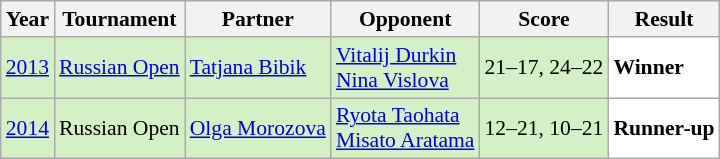<table class="sortable wikitable" style="font-size: 90%;">
<tr>
<th>Year</th>
<th>Tournament</th>
<th>Partner</th>
<th>Opponent</th>
<th>Score</th>
<th>Result</th>
</tr>
<tr style="background:#D4F1C5">
<td align="center"><a href='#'>2013</a></td>
<td align="left"><a href='#'>Russian Open</a></td>
<td align="left"> <a href='#'>Tatjana Bibik</a></td>
<td align="left"> <a href='#'>Vitalij Durkin</a> <br>  <a href='#'>Nina Vislova</a></td>
<td align="left">21–17, 24–22</td>
<td style="text-align:left; background:white"> <strong>Winner</strong></td>
</tr>
<tr style="background:#D4F1C5">
<td align="center"><a href='#'>2014</a></td>
<td align="left">Russian Open</td>
<td align="left"> <a href='#'>Olga Morozova</a></td>
<td align="left"> <a href='#'>Ryota Taohata</a> <br>  <a href='#'>Misato Aratama</a></td>
<td align="left">12–21, 10–21</td>
<td style="text-align:left; background:white"> <strong>Runner-up</strong></td>
</tr>
</table>
